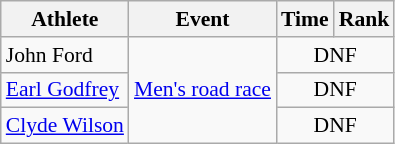<table class=wikitable style="font-size:90%">
<tr>
<th>Athlete</th>
<th>Event</th>
<th>Time</th>
<th>Rank</th>
</tr>
<tr align=center>
<td align=left>John Ford</td>
<td align=left rowspan=3><a href='#'>Men's road race</a></td>
<td colspan=2>DNF</td>
</tr>
<tr align=center>
<td align=left><a href='#'>Earl Godfrey</a></td>
<td colspan=2>DNF</td>
</tr>
<tr align=center>
<td align=left><a href='#'>Clyde Wilson</a></td>
<td colspan=2>DNF</td>
</tr>
</table>
